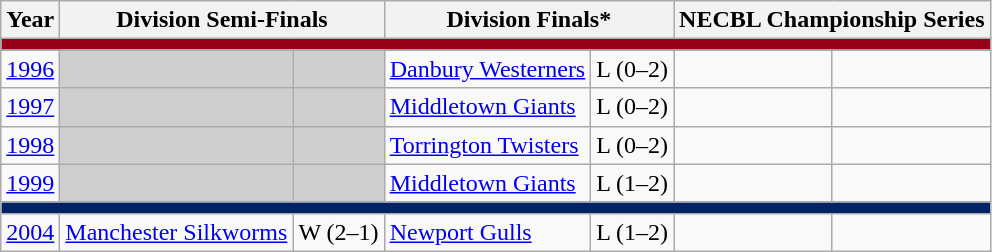<table class="wikitable">
<tr>
<th>Year</th>
<th colspan=2>Division Semi-Finals</th>
<th colspan=2>Division Finals*</th>
<th colspan=2>NECBL Championship Series</th>
</tr>
<tr>
<th style="background-color:#960018" colspan="7"></th>
</tr>
<tr>
<td><a href='#'>1996</a></td>
<th style="background-color:#cfcfcf;"></th>
<th style="background-color:#cfcfcf;"></th>
<td><a href='#'>Danbury Westerners</a></td>
<td>L (0–2)</td>
<td></td>
<td></td>
</tr>
<tr>
<td><a href='#'>1997</a></td>
<th style="background-color:#cfcfcf;"></th>
<th style="background-color:#cfcfcf;"></th>
<td><a href='#'>Middletown Giants</a></td>
<td>L (0–2)</td>
<td></td>
<td></td>
</tr>
<tr>
<td><a href='#'>1998</a></td>
<th style="background-color:#cfcfcf;"></th>
<th style="background-color:#cfcfcf;"></th>
<td><a href='#'>Torrington Twisters</a></td>
<td>L (0–2)</td>
<td></td>
<td></td>
</tr>
<tr>
<td><a href='#'>1999</a></td>
<th style="background-color:#cfcfcf;"></th>
<th style="background-color:#cfcfcf;"></th>
<td><a href='#'>Middletown Giants</a></td>
<td>L (1–2)</td>
<td></td>
<td></td>
</tr>
<tr>
<th style="background-color:#002366" colspan="7"></th>
</tr>
<tr>
<td><a href='#'>2004</a></td>
<td><a href='#'>Manchester Silkworms</a></td>
<td>W (2–1)</td>
<td><a href='#'>Newport Gulls</a></td>
<td>L (1–2)</td>
<td></td>
<td></td>
</tr>
</table>
